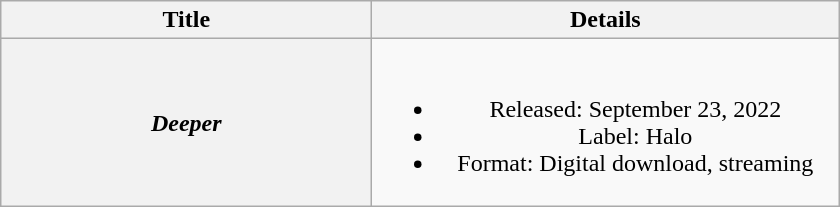<table class="wikitable plainrowheaders" style="text-align:center">
<tr>
<th scope="col" style="width:15em;">Title</th>
<th scope="col" style="width:19em;">Details</th>
</tr>
<tr>
<th scope="row"><em>Deeper</em></th>
<td><br><ul><li>Released: September 23, 2022</li><li>Label: Halo</li><li>Format: Digital download, streaming</li></ul></td>
</tr>
</table>
